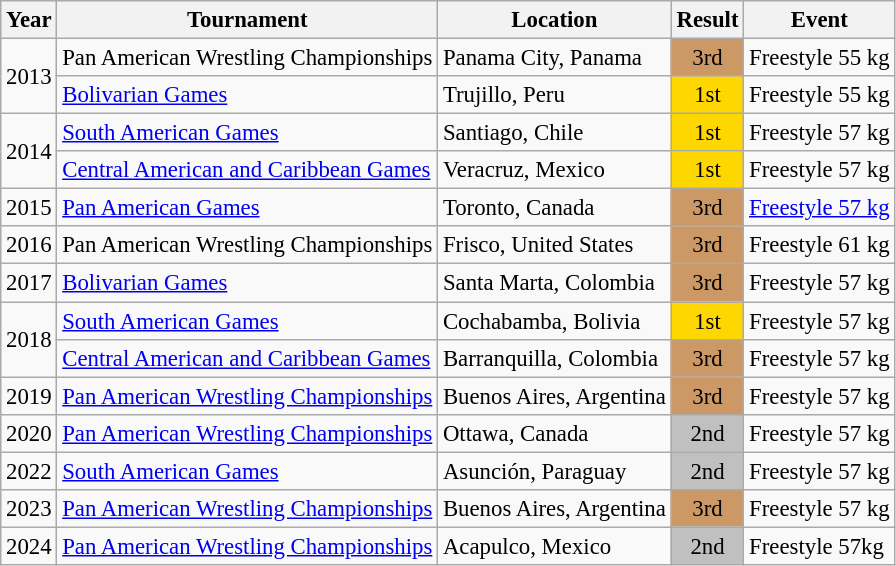<table class="wikitable" style="font-size:95%;">
<tr>
<th>Year</th>
<th>Tournament</th>
<th>Location</th>
<th>Result</th>
<th>Event</th>
</tr>
<tr>
<td rowspan=2>2013</td>
<td>Pan American Wrestling Championships</td>
<td>Panama City, Panama</td>
<td align="center" bgcolor="cc9966">3rd</td>
<td>Freestyle 55 kg</td>
</tr>
<tr>
<td><a href='#'>Bolivarian Games</a></td>
<td>Trujillo, Peru</td>
<td align="center" bgcolor="gold">1st</td>
<td>Freestyle 55 kg</td>
</tr>
<tr>
<td rowspan=2>2014</td>
<td><a href='#'>South American Games</a></td>
<td>Santiago, Chile</td>
<td align="center" bgcolor="gold">1st</td>
<td>Freestyle 57 kg</td>
</tr>
<tr>
<td><a href='#'>Central American and Caribbean Games</a></td>
<td>Veracruz, Mexico</td>
<td align="center" bgcolor="gold">1st</td>
<td>Freestyle 57 kg</td>
</tr>
<tr>
<td>2015</td>
<td><a href='#'>Pan American Games</a></td>
<td>Toronto, Canada</td>
<td align="center" bgcolor="cc9966">3rd</td>
<td><a href='#'>Freestyle 57 kg</a></td>
</tr>
<tr>
<td>2016</td>
<td>Pan American Wrestling Championships</td>
<td>Frisco, United States</td>
<td align="center" bgcolor="cc9966">3rd</td>
<td>Freestyle 61 kg</td>
</tr>
<tr>
<td>2017</td>
<td><a href='#'>Bolivarian Games</a></td>
<td>Santa Marta, Colombia</td>
<td align="center" bgcolor="cc9966">3rd</td>
<td>Freestyle 57 kg</td>
</tr>
<tr>
<td rowspan=2>2018</td>
<td><a href='#'>South American Games</a></td>
<td>Cochabamba, Bolivia</td>
<td align="center" bgcolor="gold">1st</td>
<td>Freestyle 57 kg</td>
</tr>
<tr>
<td><a href='#'>Central American and Caribbean Games</a></td>
<td>Barranquilla, Colombia</td>
<td align="center" bgcolor="cc9966">3rd</td>
<td>Freestyle 57 kg</td>
</tr>
<tr>
<td>2019</td>
<td><a href='#'>Pan American Wrestling Championships</a></td>
<td>Buenos Aires, Argentina</td>
<td align="center" bgcolor="cc9966">3rd</td>
<td>Freestyle 57 kg</td>
</tr>
<tr>
<td>2020</td>
<td><a href='#'>Pan American Wrestling Championships</a></td>
<td>Ottawa, Canada</td>
<td align="center" bgcolor="silver">2nd</td>
<td>Freestyle 57 kg</td>
</tr>
<tr>
<td>2022</td>
<td><a href='#'>South American Games</a></td>
<td>Asunción, Paraguay</td>
<td align="center" bgcolor="silver">2nd</td>
<td>Freestyle 57 kg</td>
</tr>
<tr>
<td>2023</td>
<td><a href='#'>Pan American Wrestling Championships</a></td>
<td>Buenos Aires, Argentina</td>
<td align="center" bgcolor="cc9966">3rd</td>
<td>Freestyle 57 kg</td>
</tr>
<tr>
<td>2024</td>
<td><a href='#'>Pan American Wrestling Championships</a></td>
<td>Acapulco, Mexico</td>
<td align="center" bgcolor="silver">2nd</td>
<td>Freestyle 57kg</td>
</tr>
</table>
